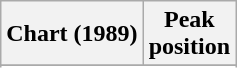<table class="wikitable sortable plainrowheaders" style="text-align:center">
<tr>
<th scope="col">Chart (1989)</th>
<th scope="col">Peak<br>position</th>
</tr>
<tr>
</tr>
<tr>
</tr>
</table>
